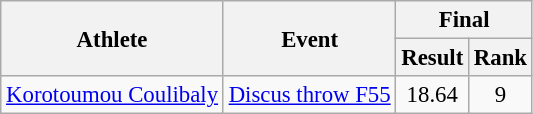<table class=wikitable style="font-size:95%">
<tr>
<th rowspan="2">Athlete</th>
<th rowspan="2">Event</th>
<th colspan="3">Final</th>
</tr>
<tr>
<th>Result</th>
<th>Rank</th>
</tr>
<tr align=center>
<td rowspan="3"><a href='#'>Korotoumou Coulibaly</a></td>
<td><a href='#'>Discus throw F55</a></td>
<td>18.64<br><strong></strong></td>
<td>9</td>
</tr>
</table>
